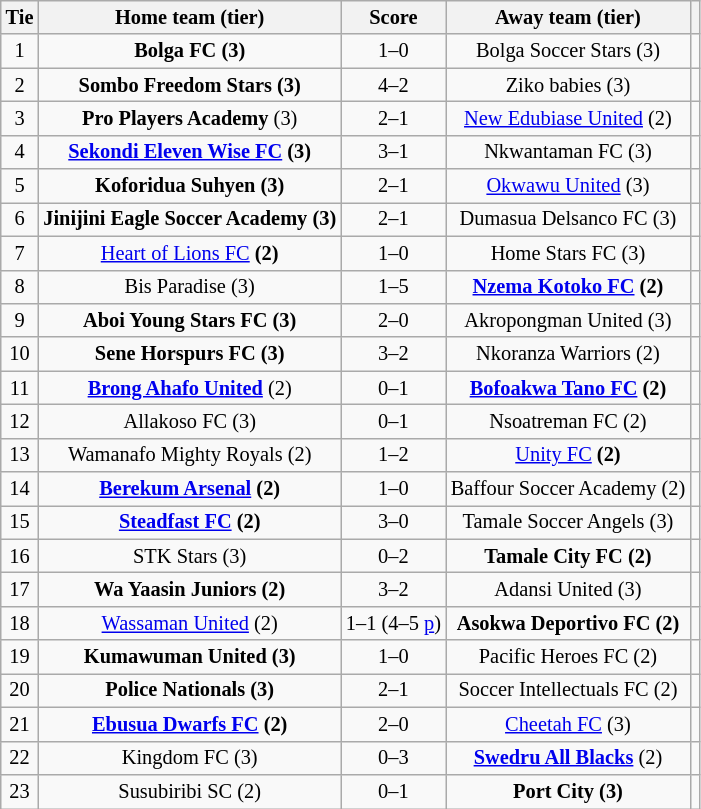<table class="wikitable" style="text-align:center; font-size:85%">
<tr>
<th>Tie</th>
<th>Home team (tier)</th>
<th>Score</th>
<th>Away team (tier)</th>
<th></th>
</tr>
<tr>
<td>1</td>
<td><strong>Bolga FC (3)</strong></td>
<td>1–0</td>
<td>Bolga Soccer Stars (3)</td>
<td></td>
</tr>
<tr>
<td>2</td>
<td><strong>Sombo Freedom Stars (3)</strong></td>
<td>4–2</td>
<td>Ziko babies (3)</td>
<td></td>
</tr>
<tr>
<td>3</td>
<td><strong>Pro Players Academy</strong> (3)</td>
<td>2–1</td>
<td><a href='#'>New Edubiase United</a> (2)</td>
<td></td>
</tr>
<tr>
<td>4</td>
<td><strong><a href='#'>Sekondi Eleven Wise FC</a> (3)</strong></td>
<td>3–1</td>
<td>Nkwantaman FC (3)</td>
<td></td>
</tr>
<tr>
<td>5</td>
<td><strong>Koforidua Suhyen (3)</strong></td>
<td>2–1</td>
<td><a href='#'>Okwawu United</a> (3)</td>
<td></td>
</tr>
<tr>
<td>6</td>
<td><strong>Jinijini Eagle Soccer Academy (3)</strong></td>
<td>2–1</td>
<td>Dumasua Delsanco FC (3)</td>
<td></td>
</tr>
<tr>
<td>7</td>
<td><strong><a href='#'></strong>Heart of Lions FC<strong></a> (2)</strong></td>
<td>1–0</td>
<td>Home Stars FC (3)</td>
<td></td>
</tr>
<tr>
<td>8</td>
<td>Bis Paradise (3)</td>
<td>1–5</td>
<td><strong><a href='#'>Nzema Kotoko FC</a> (2)</strong></td>
<td></td>
</tr>
<tr>
<td>9</td>
<td><strong>Aboi Young Stars FC (3)</strong></td>
<td>2–0</td>
<td>Akropongman United (3)</td>
<td></td>
</tr>
<tr>
<td>10</td>
<td><strong>Sene Horspurs FC (3)</strong></td>
<td>3–2</td>
<td>Nkoranza Warriors (2)</td>
<td></td>
</tr>
<tr>
<td>11</td>
<td><a href='#'><strong>Brong Ahafo United</strong></a> (2)</td>
<td>0–1</td>
<td><strong><a href='#'>Bofoakwa Tano FC</a> (2)</strong></td>
<td></td>
</tr>
<tr>
<td>12</td>
<td>Allakoso FC (3)</td>
<td>0–1</td>
<td>Nsoatreman FC (2)</td>
<td></td>
</tr>
<tr>
<td>13</td>
<td>Wamanafo Mighty Royals (2)</td>
<td>1–2</td>
<td><strong><a href='#'></strong>Unity FC<strong></a> (2)</strong></td>
<td></td>
</tr>
<tr>
<td>14</td>
<td><strong><a href='#'>Berekum Arsenal</a> (2)</strong></td>
<td>1–0</td>
<td>Baffour Soccer Academy (2)</td>
<td></td>
</tr>
<tr>
<td>15</td>
<td><strong><a href='#'>Steadfast FC</a> (2)</strong></td>
<td>3–0</td>
<td>Tamale Soccer Angels (3)</td>
<td></td>
</tr>
<tr>
<td>16</td>
<td>STK Stars (3)</td>
<td>0–2</td>
<td><strong>Tamale City FC (2)</strong></td>
<td></td>
</tr>
<tr>
<td>17</td>
<td><strong>Wa Yaasin Juniors (2)</strong></td>
<td>3–2</td>
<td>Adansi United (3)</td>
<td></td>
</tr>
<tr>
<td>18</td>
<td><a href='#'>Wassaman United</a> (2)</td>
<td>1–1 (4–5 <a href='#'>p</a>)</td>
<td><strong>Asokwa Deportivo FC (2)</strong></td>
<td></td>
</tr>
<tr>
<td>19</td>
<td><strong>Kumawuman United (3)</strong></td>
<td>1–0</td>
<td>Pacific Heroes FC (2)</td>
<td></td>
</tr>
<tr>
<td>20</td>
<td><strong>Police Nationals (3)</strong></td>
<td>2–1</td>
<td>Soccer Intellectuals FC (2)</td>
<td></td>
</tr>
<tr>
<td>21</td>
<td><strong><a href='#'>Ebusua Dwarfs FC</a> (2)</strong></td>
<td>2–0</td>
<td><a href='#'>Cheetah FC</a> (3)</td>
<td></td>
</tr>
<tr>
<td>22</td>
<td>Kingdom FC (3)</td>
<td>0–3</td>
<td><a href='#'><strong>Swedru All Blacks</strong></a> (2)</td>
<td></td>
</tr>
<tr>
<td>23</td>
<td>Susubiribi SC (2)</td>
<td>0–1</td>
<td><strong>Port City (3)</strong></td>
<td></td>
</tr>
</table>
